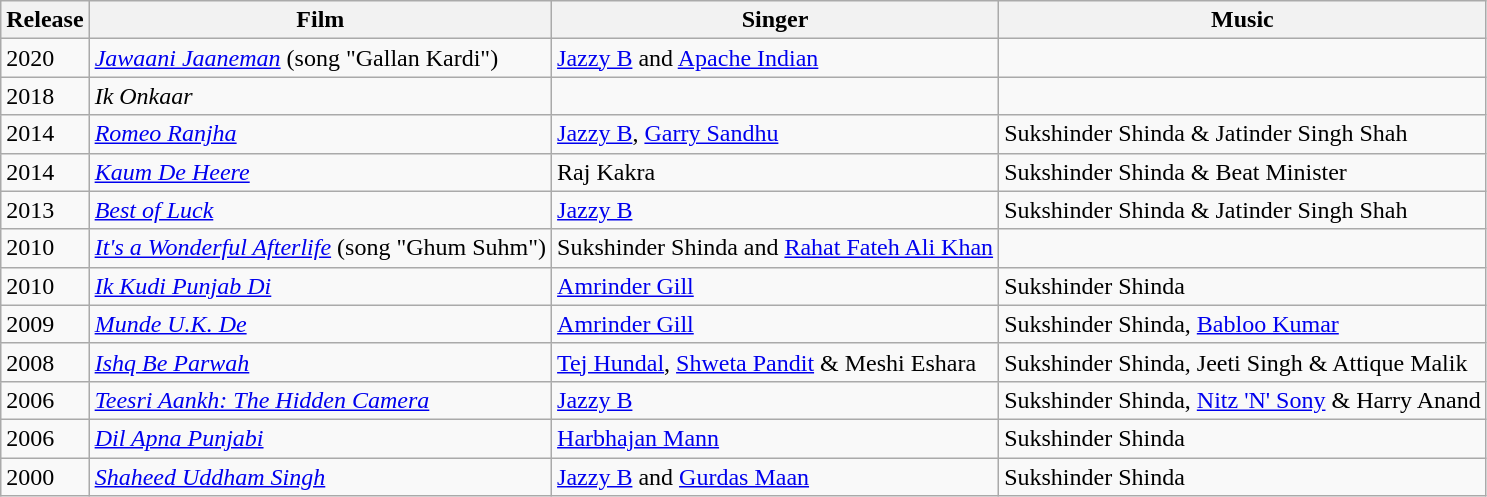<table class="wikitable">
<tr>
<th>Release</th>
<th>Film</th>
<th>Singer</th>
<th>Music</th>
</tr>
<tr>
<td>2020</td>
<td><em><a href='#'>Jawaani Jaaneman</a></em> (song "Gallan Kardi")</td>
<td><a href='#'>Jazzy B</a> and <a href='#'>Apache Indian</a></td>
<td></td>
</tr>
<tr>
<td>2018</td>
<td><em>Ik Onkaar</em></td>
<td></td>
<td></td>
</tr>
<tr>
<td>2014</td>
<td><em><a href='#'>Romeo Ranjha</a></em></td>
<td><a href='#'>Jazzy B</a>, <a href='#'>Garry Sandhu</a></td>
<td>Sukshinder Shinda & Jatinder Singh Shah</td>
</tr>
<tr>
<td>2014</td>
<td><em><a href='#'>Kaum De Heere</a></em></td>
<td>Raj Kakra</td>
<td>Sukshinder Shinda & Beat Minister</td>
</tr>
<tr>
<td>2013</td>
<td><em><a href='#'>Best of Luck</a></em></td>
<td><a href='#'>Jazzy B</a></td>
<td>Sukshinder Shinda & Jatinder Singh Shah</td>
</tr>
<tr>
<td>2010</td>
<td><em><a href='#'>It's a Wonderful Afterlife</a></em> (song "Ghum Suhm")</td>
<td>Sukshinder Shinda and <a href='#'>Rahat Fateh Ali Khan</a></td>
<td></td>
</tr>
<tr>
<td>2010</td>
<td><em><a href='#'>Ik Kudi Punjab Di</a></em></td>
<td><a href='#'>Amrinder Gill</a></td>
<td>Sukshinder Shinda</td>
</tr>
<tr>
<td>2009</td>
<td><em><a href='#'>Munde U.K. De</a></em></td>
<td><a href='#'>Amrinder Gill</a></td>
<td>Sukshinder Shinda, <a href='#'>Babloo Kumar</a></td>
</tr>
<tr>
<td>2008</td>
<td><em><a href='#'>Ishq Be Parwah</a></em></td>
<td><a href='#'>Tej Hundal</a>, <a href='#'>Shweta Pandit</a> & Meshi Eshara</td>
<td>Sukshinder Shinda, Jeeti Singh & Attique Malik</td>
</tr>
<tr>
<td>2006</td>
<td><em><a href='#'>Teesri Aankh: The Hidden Camera</a></em></td>
<td><a href='#'>Jazzy B</a></td>
<td>Sukshinder Shinda, <a href='#'>Nitz 'N' Sony</a> & Harry Anand</td>
</tr>
<tr>
<td>2006</td>
<td><em><a href='#'>Dil Apna Punjabi</a></em></td>
<td><a href='#'>Harbhajan Mann</a></td>
<td>Sukshinder Shinda</td>
</tr>
<tr>
<td>2000</td>
<td><em><a href='#'>Shaheed Uddham Singh</a></em></td>
<td><a href='#'>Jazzy B</a> and <a href='#'>Gurdas Maan</a></td>
<td>Sukshinder Shinda</td>
</tr>
</table>
